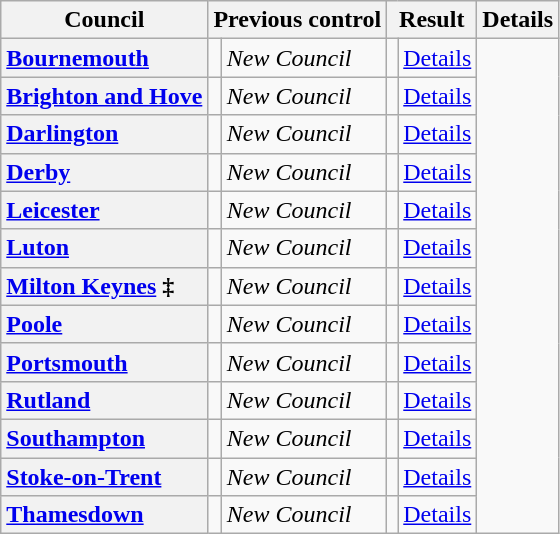<table class="wikitable sortable" border="1">
<tr>
<th scope="col">Council</th>
<th colspan=2>Previous control</th>
<th colspan=2>Result</th>
<th class="unsortable" scope="col">Details</th>
</tr>
<tr>
<th scope="row" style="text-align: left;"><a href='#'>Bournemouth</a></th>
<td></td>
<td><em>New Council</em></td>
<td></td>
<td><a href='#'>Details</a></td>
</tr>
<tr>
<th scope="row" style="text-align: left;"><a href='#'>Brighton and Hove</a></th>
<td></td>
<td><em>New Council</em></td>
<td></td>
<td><a href='#'>Details</a></td>
</tr>
<tr>
<th scope="row" style="text-align: left;"><a href='#'>Darlington</a></th>
<td></td>
<td><em>New Council</em></td>
<td></td>
<td><a href='#'>Details</a></td>
</tr>
<tr>
<th scope="row" style="text-align: left;"><a href='#'>Derby</a></th>
<td></td>
<td><em>New Council</em></td>
<td></td>
<td><a href='#'>Details</a></td>
</tr>
<tr>
<th scope="row" style="text-align: left;"><a href='#'>Leicester</a></th>
<td></td>
<td><em>New Council</em></td>
<td></td>
<td><a href='#'>Details</a></td>
</tr>
<tr>
<th scope="row" style="text-align: left;"><a href='#'>Luton</a></th>
<td></td>
<td><em>New Council</em></td>
<td></td>
<td><a href='#'>Details</a></td>
</tr>
<tr>
<th scope="row" style="text-align: left;"><a href='#'>Milton Keynes</a> ‡</th>
<td></td>
<td><em>New Council</em></td>
<td></td>
<td><a href='#'>Details</a></td>
</tr>
<tr>
<th scope="row" style="text-align: left;"><a href='#'>Poole</a></th>
<td></td>
<td><em>New Council</em></td>
<td></td>
<td><a href='#'>Details</a></td>
</tr>
<tr>
<th scope="row" style="text-align: left;"><a href='#'>Portsmouth</a></th>
<td></td>
<td><em>New Council</em></td>
<td></td>
<td><a href='#'>Details</a></td>
</tr>
<tr>
<th scope="row" style="text-align: left;"><a href='#'>Rutland</a></th>
<td></td>
<td><em>New Council</em></td>
<td></td>
<td><a href='#'>Details</a></td>
</tr>
<tr>
<th scope="row" style="text-align: left;"><a href='#'>Southampton</a></th>
<td></td>
<td><em>New Council</em></td>
<td></td>
<td><a href='#'>Details</a></td>
</tr>
<tr>
<th scope="row" style="text-align: left;"><a href='#'>Stoke-on-Trent</a></th>
<td></td>
<td><em>New Council</em></td>
<td></td>
<td><a href='#'>Details</a></td>
</tr>
<tr>
<th scope="row" style="text-align: left;"><a href='#'>Thamesdown</a></th>
<td></td>
<td><em>New Council</em></td>
<td></td>
<td><a href='#'>Details</a></td>
</tr>
</table>
